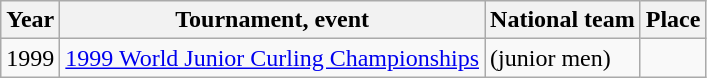<table class="wikitable">
<tr>
<th scope="col">Year</th>
<th scope="col">Tournament, event</th>
<th scope="col">National team</th>
<th scope="col">Place</th>
</tr>
<tr>
<td>1999</td>
<td><a href='#'>1999 World Junior Curling Championships</a></td>
<td> (junior men)</td>
<td></td>
</tr>
</table>
